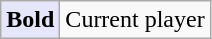<table class=wikitable>
<tr>
<td bgcolor=E6E6FA><strong>Bold</strong></td>
<td>Current player</td>
</tr>
</table>
